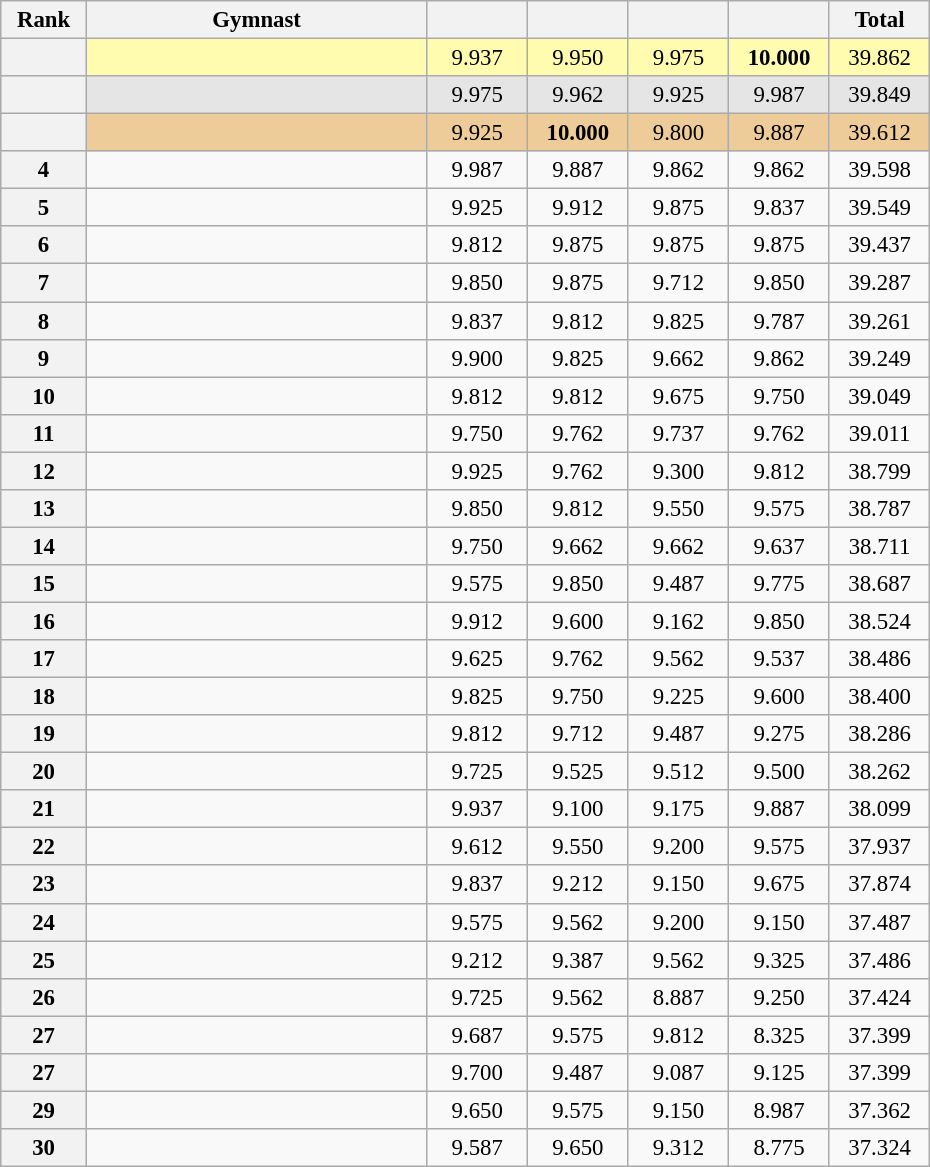<table class="wikitable sortable" style="text-align:center; font-size:95%">
<tr>
<th scope="col" style="width:50px;">Rank</th>
<th scope="col" style="width:220px;">Gymnast</th>
<th scope="col" style="width:60px;"></th>
<th scope="col" style="width:60px;"></th>
<th scope="col" style="width:60px;"></th>
<th scope="col" style="width:60px;"></th>
<th scope="col" style="width:60px;">Total</th>
</tr>
<tr style="background:#fffcaf;">
<th scope=row style="text-align:center"></th>
<td align=left></td>
<td>9.937</td>
<td>9.950</td>
<td>9.975</td>
<td><strong>10.000</strong></td>
<td>39.862</td>
</tr>
<tr style="background:#e5e5e5;">
<th scope=row style="text-align:center"></th>
<td align=left></td>
<td>9.975</td>
<td>9.962</td>
<td>9.925</td>
<td>9.987</td>
<td>39.849</td>
</tr>
<tr style="background:#ec9;">
<th scope=row style="text-align:center"></th>
<td align=left></td>
<td>9.925</td>
<td><strong>10.000</strong></td>
<td>9.800</td>
<td>9.887</td>
<td>39.612</td>
</tr>
<tr>
<th scope=row style="text-align:center">4</th>
<td align=left></td>
<td>9.987</td>
<td>9.887</td>
<td>9.862</td>
<td>9.862</td>
<td>39.598</td>
</tr>
<tr>
<th scope=row style="text-align:center">5</th>
<td align=left></td>
<td>9.925</td>
<td>9.912</td>
<td>9.875</td>
<td>9.837</td>
<td>39.549</td>
</tr>
<tr>
<th scope=row style="text-align:center">6</th>
<td align=left></td>
<td>9.812</td>
<td>9.875</td>
<td>9.875</td>
<td>9.875</td>
<td>39.437</td>
</tr>
<tr>
<th scope=row style="text-align:center">7</th>
<td align=left></td>
<td>9.850</td>
<td>9.875</td>
<td>9.712</td>
<td>9.850</td>
<td>39.287</td>
</tr>
<tr>
<th scope=row style="text-align:center">8</th>
<td align=left></td>
<td>9.837</td>
<td>9.812</td>
<td>9.825</td>
<td>9.787</td>
<td>39.261</td>
</tr>
<tr>
<th scope=row style="text-align:center">9</th>
<td align=left></td>
<td>9.900</td>
<td>9.825</td>
<td>9.662</td>
<td>9.862</td>
<td>39.249</td>
</tr>
<tr>
<th scope=row style="text-align:center">10</th>
<td align=left></td>
<td>9.812</td>
<td>9.812</td>
<td>9.675</td>
<td>9.750</td>
<td>39.049</td>
</tr>
<tr>
<th scope=row style="text-align:center">11</th>
<td align=left></td>
<td>9.750</td>
<td>9.762</td>
<td>9.737</td>
<td>9.762</td>
<td>39.011</td>
</tr>
<tr>
<th scope=row style="text-align:center">12</th>
<td align=left></td>
<td>9.925</td>
<td>9.762</td>
<td>9.300</td>
<td>9.812</td>
<td>38.799</td>
</tr>
<tr>
<th scope=row style="text-align:center">13</th>
<td align=left></td>
<td>9.850</td>
<td>9.812</td>
<td>9.550</td>
<td>9.575</td>
<td>38.787</td>
</tr>
<tr>
<th scope=row style="text-align:center">14</th>
<td align=left></td>
<td>9.750</td>
<td>9.662</td>
<td>9.662</td>
<td>9.637</td>
<td>38.711</td>
</tr>
<tr>
<th scope=row style="text-align:center">15</th>
<td align=left></td>
<td>9.575</td>
<td>9.850</td>
<td>9.487</td>
<td>9.775</td>
<td>38.687</td>
</tr>
<tr>
<th scope=row style="text-align:center">16</th>
<td align=left></td>
<td>9.912</td>
<td>9.600</td>
<td>9.162</td>
<td>9.850</td>
<td>38.524</td>
</tr>
<tr>
<th scope=row style="text-align:center">17</th>
<td align=left></td>
<td>9.625</td>
<td>9.762</td>
<td>9.562</td>
<td>9.537</td>
<td>38.486</td>
</tr>
<tr>
<th scope=row style="text-align:center">18</th>
<td align=left></td>
<td>9.825</td>
<td>9.750</td>
<td>9.225</td>
<td>9.600</td>
<td>38.400</td>
</tr>
<tr>
<th scope=row style="text-align:center">19</th>
<td align=left></td>
<td>9.812</td>
<td>9.712</td>
<td>9.487</td>
<td>9.275</td>
<td>38.286</td>
</tr>
<tr>
<th scope=row style="text-align:center">20</th>
<td align=left></td>
<td>9.725</td>
<td>9.525</td>
<td>9.512</td>
<td>9.500</td>
<td>38.262</td>
</tr>
<tr>
<th scope=row style="text-align:center">21</th>
<td align=left></td>
<td>9.937</td>
<td>9.100</td>
<td>9.175</td>
<td>9.887</td>
<td>38.099</td>
</tr>
<tr>
<th scope=row style="text-align:center">22</th>
<td align=left></td>
<td>9.612</td>
<td>9.550</td>
<td>9.200</td>
<td>9.575</td>
<td>37.937</td>
</tr>
<tr>
<th scope=row style="text-align:center">23</th>
<td align=left></td>
<td>9.837</td>
<td>9.212</td>
<td>9.150</td>
<td>9.675</td>
<td>37.874</td>
</tr>
<tr>
<th scope=row style="text-align:center">24</th>
<td align=left></td>
<td>9.575</td>
<td>9.562</td>
<td>9.200</td>
<td>9.150</td>
<td>37.487</td>
</tr>
<tr>
<th scope=row style="text-align:center">25</th>
<td align=left></td>
<td>9.212</td>
<td>9.387</td>
<td>9.562</td>
<td>9.325</td>
<td>37.486</td>
</tr>
<tr>
<th scope=row style="text-align:center">26</th>
<td align=left></td>
<td>9.725</td>
<td>9.562</td>
<td>8.887</td>
<td>9.250</td>
<td>37.424</td>
</tr>
<tr>
<th scope=row style="text-align:center">27</th>
<td align=left></td>
<td>9.687</td>
<td>9.575</td>
<td>9.812</td>
<td>8.325</td>
<td>37.399</td>
</tr>
<tr>
<th scope=row style="text-align:center">27</th>
<td align=left></td>
<td>9.700</td>
<td>9.487</td>
<td>9.087</td>
<td>9.125</td>
<td>37.399</td>
</tr>
<tr>
<th scope=row style="text-align:center">29</th>
<td align=left></td>
<td>9.650</td>
<td>9.575</td>
<td>9.150</td>
<td>8.987</td>
<td>37.362</td>
</tr>
<tr>
<th scope=row style="text-align:center">30</th>
<td align=left></td>
<td>9.587</td>
<td>9.650</td>
<td>9.312</td>
<td>8.775</td>
<td>37.324</td>
</tr>
</table>
